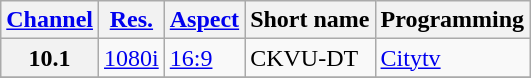<table class="wikitable">
<tr>
<th><a href='#'>Channel</a></th>
<th><a href='#'>Res.</a></th>
<th><a href='#'>Aspect</a></th>
<th>Short name</th>
<th>Programming</th>
</tr>
<tr>
<th scope = "row">10.1</th>
<td><a href='#'>1080i</a></td>
<td><a href='#'>16:9</a></td>
<td>CKVU-DT</td>
<td><a href='#'>Citytv</a></td>
</tr>
<tr>
</tr>
</table>
